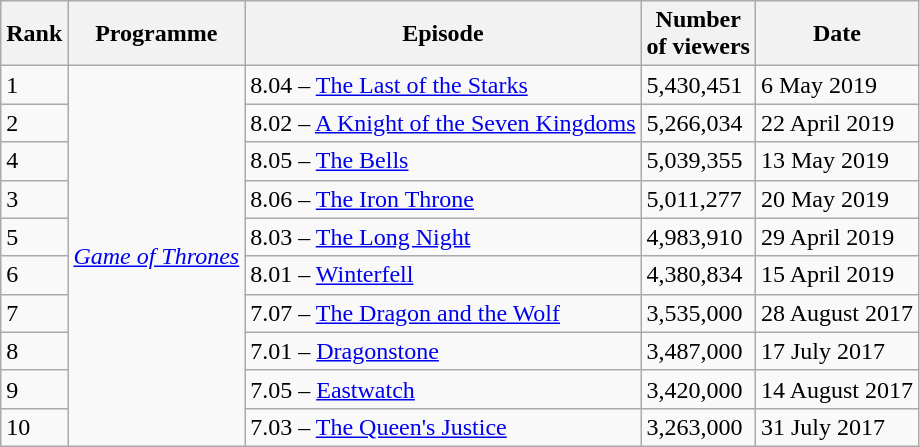<table class="wikitable">
<tr>
<th>Rank</th>
<th>Programme</th>
<th>Episode</th>
<th>Number<br>of viewers</th>
<th>Date</th>
</tr>
<tr>
<td>1</td>
<td rowspan="10"><em><a href='#'>Game of Thrones</a></em></td>
<td>8.04 – <a href='#'>The Last of the Starks</a></td>
<td>5,430,451</td>
<td>6 May 2019</td>
</tr>
<tr>
<td>2</td>
<td>8.02 – <a href='#'>A Knight of the Seven Kingdoms</a></td>
<td>5,266,034</td>
<td>22 April 2019</td>
</tr>
<tr>
<td>4</td>
<td>8.05 – <a href='#'>The Bells</a></td>
<td>5,039,355</td>
<td>13 May 2019</td>
</tr>
<tr>
<td>3</td>
<td>8.06 – <a href='#'>The Iron Throne</a></td>
<td>5,011,277</td>
<td>20 May 2019</td>
</tr>
<tr>
<td>5</td>
<td>8.03 – <a href='#'>The Long Night</a></td>
<td>4,983,910</td>
<td>29 April 2019</td>
</tr>
<tr>
<td>6</td>
<td>8.01 – <a href='#'>Winterfell</a></td>
<td>4,380,834</td>
<td>15 April 2019</td>
</tr>
<tr>
<td>7</td>
<td>7.07 – <a href='#'>The Dragon and the Wolf</a></td>
<td>3,535,000</td>
<td>28 August 2017</td>
</tr>
<tr>
<td>8</td>
<td>7.01 – <a href='#'>Dragonstone</a></td>
<td>3,487,000</td>
<td>17 July 2017</td>
</tr>
<tr>
<td>9</td>
<td>7.05 – <a href='#'>Eastwatch</a></td>
<td>3,420,000</td>
<td>14 August 2017</td>
</tr>
<tr>
<td>10</td>
<td>7.03 – <a href='#'>The Queen's Justice</a></td>
<td>3,263,000</td>
<td>31 July 2017</td>
</tr>
</table>
